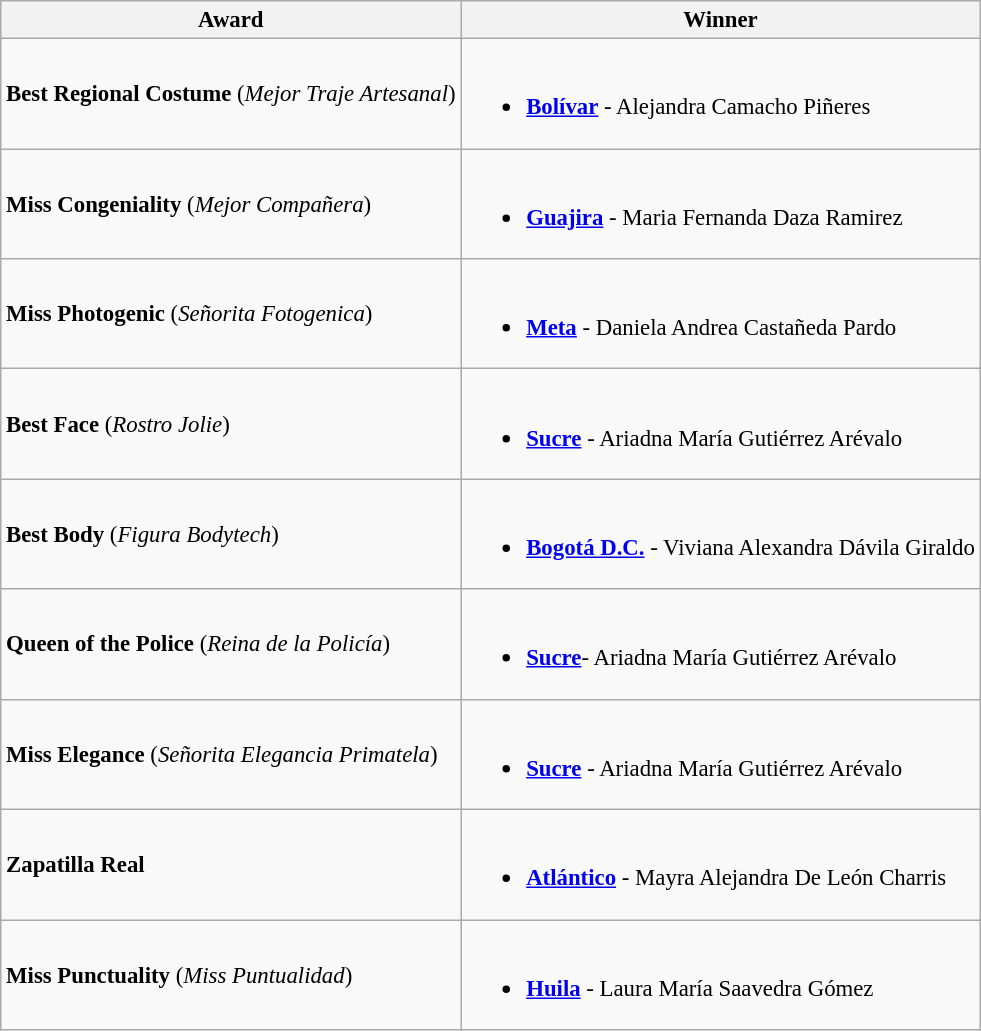<table class="wikitable" style="font-size: 95%;">
<tr>
<th>Award</th>
<th>Winner</th>
</tr>
<tr>
<td><strong>Best Regional Costume</strong>  (<em>Mejor Traje Artesanal</em>)</td>
<td><br><ul><li><strong> <a href='#'>Bolívar</a></strong> - Alejandra Camacho Piñeres</li></ul></td>
</tr>
<tr>
<td><strong>Miss Congeniality</strong> (<em>Mejor Compañera</em>)</td>
<td><br><ul><li><strong> <a href='#'>Guajira</a></strong> - Maria Fernanda Daza Ramirez</li></ul></td>
</tr>
<tr>
<td><strong>Miss Photogenic</strong> (<em>Señorita Fotogenica</em>)</td>
<td><br><ul><li><strong> <a href='#'>Meta</a></strong> - Daniela Andrea Castañeda Pardo</li></ul></td>
</tr>
<tr>
<td><strong>Best Face</strong> (<em>Rostro Jolie</em>)</td>
<td><br><ul><li> <strong><a href='#'>Sucre</a></strong> - Ariadna María Gutiérrez Arévalo</li></ul></td>
</tr>
<tr>
<td><strong>Best Body</strong> (<em>Figura Bodytech</em>)</td>
<td><br><ul><li><strong> <a href='#'>Bogotá D.C.</a></strong> - Viviana Alexandra Dávila Giraldo</li></ul></td>
</tr>
<tr>
<td><strong>Queen of the Police</strong> (<em>Reina de la Policía</em>)</td>
<td><br><ul><li> <strong><a href='#'>Sucre</a></strong>- Ariadna María Gutiérrez Arévalo</li></ul></td>
</tr>
<tr>
<td><strong>Miss Elegance</strong> (<em>Señorita Elegancia Primatela</em>)</td>
<td><br><ul><li> <strong><a href='#'>Sucre</a></strong> - Ariadna María Gutiérrez Arévalo</li></ul></td>
</tr>
<tr>
<td><strong>Zapatilla Real</strong></td>
<td><br><ul><li><strong> <a href='#'>Atlántico</a></strong> - Mayra Alejandra De León Charris</li></ul></td>
</tr>
<tr>
<td><strong>Miss Punctuality</strong> (<em>Miss Puntualidad</em>)</td>
<td><br><ul><li><strong> <a href='#'>Huila</a></strong> - Laura María Saavedra Gómez</li></ul></td>
</tr>
</table>
